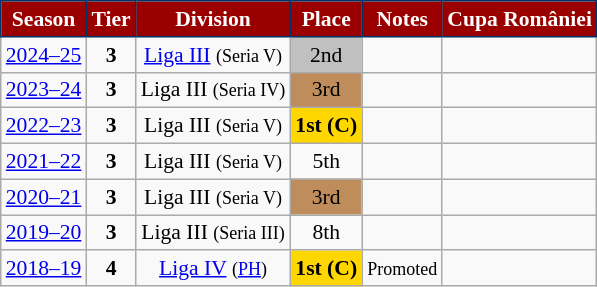<table class="wikitable" style="text-align:center; font-size:90%">
<tr>
<th style="background:#9b0000;color:#ffffff;border:1px solid #003267;">Season</th>
<th style="background:#9b0000;color:#ffffff;border:1px solid #003267;">Tier</th>
<th style="background:#9b0000;color:#ffffff;border:1px solid #003267;">Division</th>
<th style="background:#9b0000;color:#ffffff;border:1px solid #003267;">Place</th>
<th style="background:#9b0000;color:#ffffff;border:1px solid #003267;">Notes</th>
<th style="background:#9b0000;color:#ffffff;border:1px solid #003267;">Cupa României</th>
</tr>
<tr>
<td><a href='#'>2024–25</a></td>
<td><strong>3</strong></td>
<td><a href='#'>Liga III</a> <small>(Seria V)</small></td>
<td align=center bgcolor=silver>2nd</td>
<td></td>
<td></td>
</tr>
<tr>
<td><a href='#'>2023–24</a></td>
<td><strong>3</strong></td>
<td>Liga III <small>(Seria IV)</small></td>
<td align=center bgcolor=#BF8D5B>3rd</td>
<td></td>
<td></td>
</tr>
<tr>
<td><a href='#'>2022–23</a></td>
<td><strong>3</strong></td>
<td>Liga III <small>(Seria V)</small></td>
<td align=center bgcolor=gold><strong>1st (C)</strong></td>
<td></td>
<td></td>
</tr>
<tr>
<td><a href='#'>2021–22</a></td>
<td><strong>3</strong></td>
<td>Liga III <small>(Seria V)</small></td>
<td>5th</td>
<td></td>
<td></td>
</tr>
<tr>
<td><a href='#'>2020–21</a></td>
<td><strong>3</strong></td>
<td>Liga III <small>(Seria V)</small></td>
<td align=center bgcolor=#BF8D5B>3rd</td>
<td></td>
<td></td>
</tr>
<tr>
<td><a href='#'>2019–20</a></td>
<td><strong>3</strong></td>
<td>Liga III <small>(Seria III)</small></td>
<td>8th</td>
<td></td>
<td></td>
</tr>
<tr>
<td><a href='#'>2018–19</a></td>
<td><strong>4</strong></td>
<td><a href='#'>Liga IV</a> <small>(<a href='#'>PH</a>)</small></td>
<td align=center bgcolor=gold><strong>1st (C)</strong></td>
<td><small>Promoted</small></td>
<td></td>
</tr>
</table>
